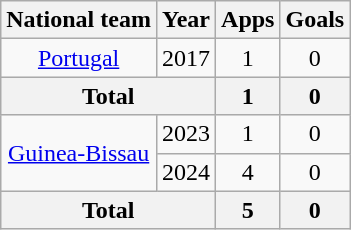<table class="wikitable" style="text-align:center">
<tr>
<th>National team</th>
<th>Year</th>
<th>Apps</th>
<th>Goals</th>
</tr>
<tr>
<td rowspan="1"><a href='#'>Portugal</a></td>
<td>2017</td>
<td>1</td>
<td>0</td>
</tr>
<tr>
<th colspan="2">Total</th>
<th>1</th>
<th>0</th>
</tr>
<tr>
<td rowspan="2"><a href='#'>Guinea-Bissau</a></td>
<td>2023</td>
<td>1</td>
<td>0</td>
</tr>
<tr>
<td>2024</td>
<td>4</td>
<td>0</td>
</tr>
<tr>
<th colspan="2">Total</th>
<th>5</th>
<th>0</th>
</tr>
</table>
